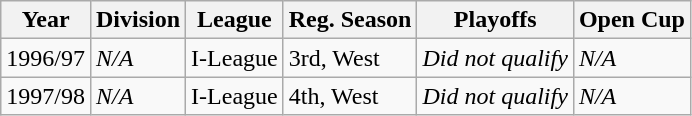<table class="wikitable">
<tr>
<th>Year</th>
<th>Division</th>
<th>League</th>
<th>Reg. Season</th>
<th>Playoffs</th>
<th>Open Cup</th>
</tr>
<tr>
<td>1996/97</td>
<td><em>N/A</em></td>
<td>I-League</td>
<td>3rd, West</td>
<td><em>Did not qualify</em></td>
<td><em>N/A</em></td>
</tr>
<tr>
<td>1997/98</td>
<td><em>N/A</em></td>
<td>I-League</td>
<td>4th, West</td>
<td><em>Did not qualify</em></td>
<td><em>N/A</em></td>
</tr>
</table>
